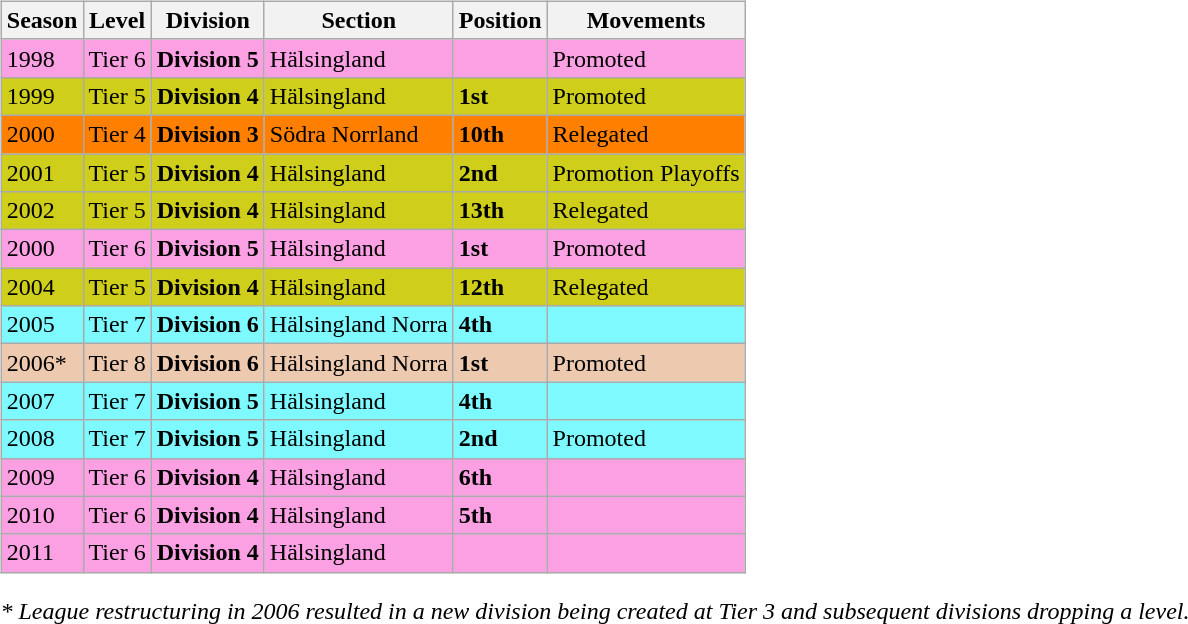<table>
<tr>
<td valign="top" width=0%><br><table class="wikitable">
<tr style="background:#f0f6fa;">
<th><strong>Season</strong></th>
<th><strong>Level</strong></th>
<th><strong>Division</strong></th>
<th><strong>Section</strong></th>
<th><strong>Position</strong></th>
<th><strong>Movements</strong></th>
</tr>
<tr>
<td style="background:#FBA0E3;">1998</td>
<td style="background:#FBA0E3;">Tier 6</td>
<td style="background:#FBA0E3;"><strong>Division 5</strong></td>
<td style="background:#FBA0E3;">Hälsingland</td>
<td style="background:#FBA0E3;"></td>
<td style="background:#FBA0E3;">Promoted</td>
</tr>
<tr>
<td style="background:#CECE1B;">1999</td>
<td style="background:#CECE1B;">Tier 5</td>
<td style="background:#CECE1B;"><strong>Division 4</strong></td>
<td style="background:#CECE1B;">Hälsingland</td>
<td style="background:#CECE1B;"><strong>1st</strong></td>
<td style="background:#CECE1B;">Promoted</td>
</tr>
<tr>
<td style="background:#FF7F00;">2000</td>
<td style="background:#FF7F00;">Tier 4</td>
<td style="background:#FF7F00;"><strong>Division 3</strong></td>
<td style="background:#FF7F00;">Södra Norrland</td>
<td style="background:#FF7F00;"><strong>10th</strong></td>
<td style="background:#FF7F00;">Relegated</td>
</tr>
<tr>
<td style="background:#CECE1B;">2001</td>
<td style="background:#CECE1B;">Tier 5</td>
<td style="background:#CECE1B;"><strong>Division 4</strong></td>
<td style="background:#CECE1B;">Hälsingland</td>
<td style="background:#CECE1B;"><strong>2nd</strong></td>
<td style="background:#CECE1B;">Promotion Playoffs</td>
</tr>
<tr>
<td style="background:#CECE1B;">2002</td>
<td style="background:#CECE1B;">Tier 5</td>
<td style="background:#CECE1B;"><strong>Division 4</strong></td>
<td style="background:#CECE1B;">Hälsingland</td>
<td style="background:#CECE1B;"><strong>13th</strong></td>
<td style="background:#CECE1B;">Relegated</td>
</tr>
<tr>
<td style="background:#FBA0E3;">2000</td>
<td style="background:#FBA0E3;">Tier 6</td>
<td style="background:#FBA0E3;"><strong>Division 5</strong></td>
<td style="background:#FBA0E3;">Hälsingland</td>
<td style="background:#FBA0E3;"><strong>1st</strong></td>
<td style="background:#FBA0E3;">Promoted</td>
</tr>
<tr>
<td style="background:#CECE1B;">2004</td>
<td style="background:#CECE1B;">Tier 5</td>
<td style="background:#CECE1B;"><strong>Division 4</strong></td>
<td style="background:#CECE1B;">Hälsingland</td>
<td style="background:#CECE1B;"><strong>12th</strong></td>
<td style="background:#CECE1B;">Relegated</td>
</tr>
<tr>
<td style="background:#7DF9FF;">2005</td>
<td style="background:#7DF9FF;">Tier 7</td>
<td style="background:#7DF9FF;"><strong>Division 6</strong></td>
<td style="background:#7DF9FF;">Hälsingland Norra</td>
<td style="background:#7DF9FF;"><strong>4th</strong></td>
<td style="background:#7DF9FF;"></td>
</tr>
<tr>
<td style="background:#EDC9AF;">2006*</td>
<td style="background:#EDC9AF;">Tier 8</td>
<td style="background:#EDC9AF;"><strong>Division 6</strong></td>
<td style="background:#EDC9AF;">Hälsingland Norra</td>
<td style="background:#EDC9AF;"><strong>1st</strong></td>
<td style="background:#EDC9AF;">Promoted</td>
</tr>
<tr>
<td style="background:#7DF9FF;">2007</td>
<td style="background:#7DF9FF;">Tier 7</td>
<td style="background:#7DF9FF;"><strong>Division 5</strong></td>
<td style="background:#7DF9FF;">Hälsingland</td>
<td style="background:#7DF9FF;"><strong>4th</strong></td>
<td style="background:#7DF9FF;"></td>
</tr>
<tr>
<td style="background:#7DF9FF;">2008</td>
<td style="background:#7DF9FF;">Tier 7</td>
<td style="background:#7DF9FF;"><strong>Division 5</strong></td>
<td style="background:#7DF9FF;">Hälsingland</td>
<td style="background:#7DF9FF;"><strong>2nd</strong></td>
<td style="background:#7DF9FF;">Promoted</td>
</tr>
<tr>
<td style="background:#FBA0E3;">2009</td>
<td style="background:#FBA0E3;">Tier 6</td>
<td style="background:#FBA0E3;"><strong>Division 4</strong></td>
<td style="background:#FBA0E3;">Hälsingland</td>
<td style="background:#FBA0E3;"><strong>6th</strong></td>
<td style="background:#FBA0E3;"></td>
</tr>
<tr>
<td style="background:#FBA0E3;">2010</td>
<td style="background:#FBA0E3;">Tier 6</td>
<td style="background:#FBA0E3;"><strong>Division 4</strong></td>
<td style="background:#FBA0E3;">Hälsingland</td>
<td style="background:#FBA0E3;"><strong>5th</strong></td>
<td style="background:#FBA0E3;"></td>
</tr>
<tr>
<td style="background:#FBA0E3;">2011</td>
<td style="background:#FBA0E3;">Tier 6</td>
<td style="background:#FBA0E3;"><strong>Division 4</strong></td>
<td style="background:#FBA0E3;">Hälsingland</td>
<td style="background:#FBA0E3;"></td>
<td style="background:#FBA0E3;"></td>
</tr>
</table>
<em>* League restructuring in 2006 resulted in a new division being created at Tier 3 and subsequent divisions dropping a level.</em>


</td>
</tr>
</table>
